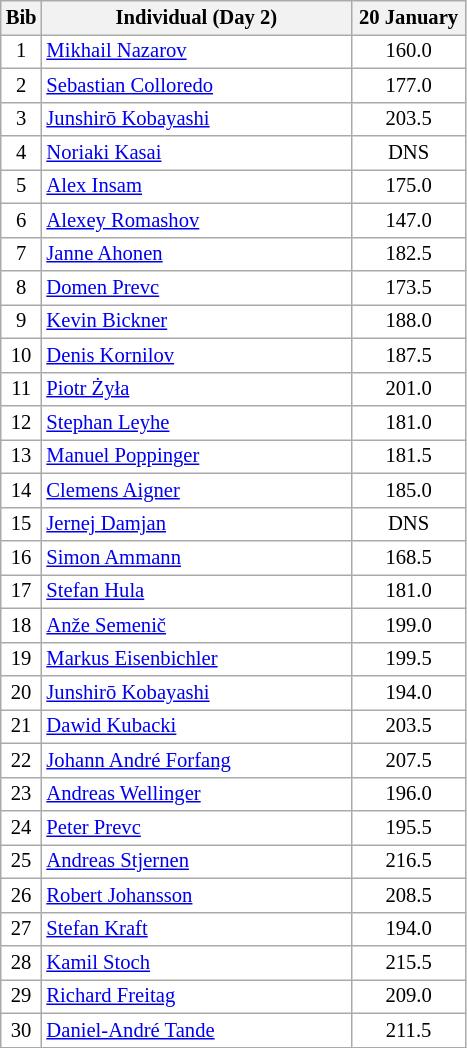<table class="wikitable plainrowheaders" style="background:#fff; font-size:86%; line-height:16px; border:grey solid 1px; border-collapse:collapse;">
<tr>
<th>Bib</th>
<th width=200>Individual (Day 2)</th>
<th width=70>20 January</th>
</tr>
<tr align=center>
<td>1</td>
<td align=left> <a href='#'>Mikhail Nazarov</a></td>
<td>160.0</td>
</tr>
<tr align=center>
<td>2</td>
<td align=left> <a href='#'>Sebastian Colloredo</a></td>
<td>177.0</td>
</tr>
<tr align=center>
<td>3</td>
<td align=left> <a href='#'>Junshirō Kobayashi</a></td>
<td>203.5</td>
</tr>
<tr align=center>
<td>4</td>
<td align=left> <a href='#'>Noriaki Kasai</a></td>
<td>DNS</td>
</tr>
<tr align=center>
<td>5</td>
<td align=left> <a href='#'>Alex Insam</a></td>
<td>175.0</td>
</tr>
<tr align=center>
<td>6</td>
<td align=left> <a href='#'>Alexey Romashov</a></td>
<td>147.0</td>
</tr>
<tr align=center>
<td>7</td>
<td align=left> <a href='#'>Janne Ahonen</a></td>
<td>182.5</td>
</tr>
<tr align=center>
<td>8</td>
<td align=left> <a href='#'>Domen Prevc</a></td>
<td>173.5</td>
</tr>
<tr align=center>
<td>9</td>
<td align=left> <a href='#'>Kevin Bickner</a></td>
<td>188.0</td>
</tr>
<tr align=center>
<td>10</td>
<td align=left> <a href='#'>Denis Kornilov</a></td>
<td>187.5</td>
</tr>
<tr align=center>
<td>11</td>
<td align=left> <a href='#'>Piotr Żyła</a></td>
<td>201.0</td>
</tr>
<tr align=center>
<td>12</td>
<td align=left> <a href='#'>Stephan Leyhe</a></td>
<td>181.0</td>
</tr>
<tr align=center>
<td>13</td>
<td align=left> <a href='#'>Manuel Poppinger</a></td>
<td>181.5</td>
</tr>
<tr align=center>
<td>14</td>
<td align=left> <a href='#'>Clemens Aigner</a></td>
<td>185.0</td>
</tr>
<tr align=center>
<td>15</td>
<td align=left> <a href='#'>Jernej Damjan</a></td>
<td>DNS</td>
</tr>
<tr align=center>
<td>16</td>
<td align=left> <a href='#'>Simon Ammann</a></td>
<td>168.5</td>
</tr>
<tr align=center>
<td>17</td>
<td align=left> <a href='#'>Stefan Hula</a></td>
<td>181.0</td>
</tr>
<tr align=center>
<td>18</td>
<td align=left> <a href='#'>Anže Semenič</a></td>
<td>199.0</td>
</tr>
<tr align=center>
<td>19</td>
<td align=left> <a href='#'>Markus Eisenbichler</a></td>
<td>199.5</td>
</tr>
<tr align=center>
<td>20</td>
<td align=left> <a href='#'>Junshirō Kobayashi</a></td>
<td>194.0</td>
</tr>
<tr align=center>
<td>21</td>
<td align=left> <a href='#'>Dawid Kubacki</a></td>
<td>203.5</td>
</tr>
<tr align=center>
<td>22</td>
<td align=left> <a href='#'>Johann André Forfang</a></td>
<td>207.5</td>
</tr>
<tr align=center>
<td>23</td>
<td align=left> <a href='#'>Andreas Wellinger</a></td>
<td>196.0</td>
</tr>
<tr align=center>
<td>24</td>
<td align=left> <a href='#'>Peter Prevc</a></td>
<td>195.5</td>
</tr>
<tr align=center>
<td>25</td>
<td align=left> <a href='#'>Andreas Stjernen</a></td>
<td>216.5</td>
</tr>
<tr align=center>
<td>26</td>
<td align=left> <a href='#'>Robert Johansson</a></td>
<td>208.5</td>
</tr>
<tr align=center>
<td>27</td>
<td align=left> <a href='#'>Stefan Kraft</a></td>
<td>194.0</td>
</tr>
<tr align=center>
<td>28</td>
<td align=left> <a href='#'>Kamil Stoch</a></td>
<td>215.5</td>
</tr>
<tr align=center>
<td>29</td>
<td align=left> <a href='#'>Richard Freitag</a></td>
<td>209.0</td>
</tr>
<tr align=center>
<td>30</td>
<td align=left> <a href='#'>Daniel-André Tande</a></td>
<td>211.5</td>
</tr>
</table>
